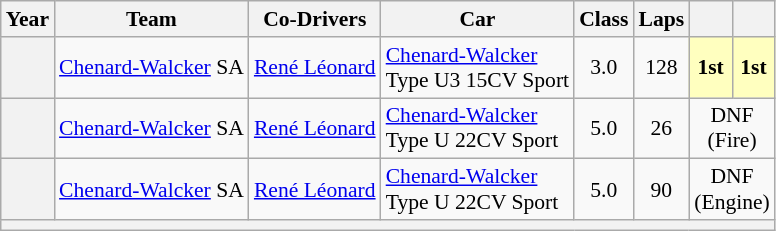<table class="wikitable" style="text-align:center; font-size:90%">
<tr>
<th>Year</th>
<th>Team</th>
<th>Co-Drivers</th>
<th>Car</th>
<th>Class</th>
<th>Laps</th>
<th></th>
<th></th>
</tr>
<tr>
<th></th>
<td align=left> <a href='#'>Chenard-Walcker</a> SA</td>
<td align=left> <a href='#'>René Léonard</a></td>
<td align=left><a href='#'>Chenard-Walcker</a><br>Type U3 15CV Sport</td>
<td>3.0</td>
<td>128</td>
<td style="background:#ffffbf;"><strong>1st</strong></td>
<td style="background:#ffffbf;"><strong>1st</strong></td>
</tr>
<tr>
<th></th>
<td align=left> <a href='#'>Chenard-Walcker</a> SA</td>
<td align=left> <a href='#'>René Léonard</a></td>
<td align=left><a href='#'>Chenard-Walcker</a><br>Type U 22CV Sport</td>
<td>5.0</td>
<td>26</td>
<td colspan=2>DNF<br>(Fire)</td>
</tr>
<tr>
<th></th>
<td align=left> <a href='#'>Chenard-Walcker</a> SA</td>
<td align=left> <a href='#'>René Léonard</a></td>
<td align=left><a href='#'>Chenard-Walcker</a><br>Type U 22CV Sport</td>
<td>5.0</td>
<td>90</td>
<td colspan=2>DNF<br>(Engine)</td>
</tr>
<tr>
<th colspan="8"></th>
</tr>
</table>
